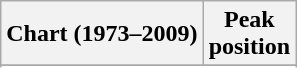<table class="wikitable sortable plainrowheaders" style="text-align:center;">
<tr>
<th scope="col">Chart (1973–2009)</th>
<th scope="col">Peak<br>position</th>
</tr>
<tr>
</tr>
<tr>
</tr>
<tr>
</tr>
</table>
